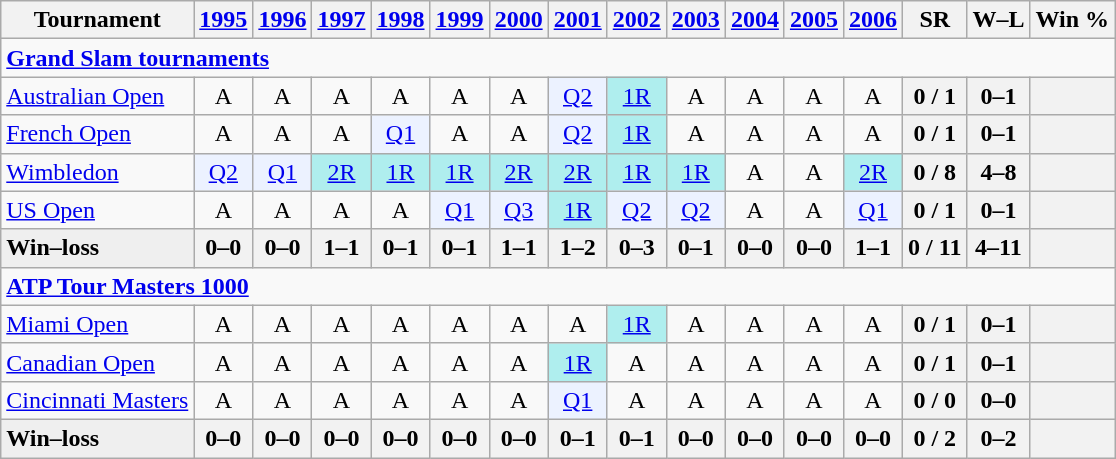<table class=wikitable style=text-align:center>
<tr>
<th>Tournament</th>
<th><a href='#'>1995</a></th>
<th><a href='#'>1996</a></th>
<th><a href='#'>1997</a></th>
<th><a href='#'>1998</a></th>
<th><a href='#'>1999</a></th>
<th><a href='#'>2000</a></th>
<th><a href='#'>2001</a></th>
<th><a href='#'>2002</a></th>
<th><a href='#'>2003</a></th>
<th><a href='#'>2004</a></th>
<th><a href='#'>2005</a></th>
<th><a href='#'>2006</a></th>
<th>SR</th>
<th>W–L</th>
<th>Win %</th>
</tr>
<tr>
<td colspan=25 style=text-align:left><a href='#'><strong>Grand Slam tournaments</strong></a></td>
</tr>
<tr>
<td align=left><a href='#'>Australian Open</a></td>
<td>A</td>
<td>A</td>
<td>A</td>
<td>A</td>
<td>A</td>
<td>A</td>
<td bgcolor=ecf2ff><a href='#'>Q2</a></td>
<td bgcolor=afeeee><a href='#'>1R</a></td>
<td>A</td>
<td>A</td>
<td>A</td>
<td>A</td>
<th>0 / 1</th>
<th>0–1</th>
<th></th>
</tr>
<tr>
<td align=left><a href='#'>French Open</a></td>
<td>A</td>
<td>A</td>
<td>A</td>
<td bgcolor=ecf2ff><a href='#'>Q1</a></td>
<td>A</td>
<td>A</td>
<td bgcolor=ecf2ff><a href='#'>Q2</a></td>
<td bgcolor=afeeee><a href='#'>1R</a></td>
<td>A</td>
<td>A</td>
<td>A</td>
<td>A</td>
<th>0 / 1</th>
<th>0–1</th>
<th></th>
</tr>
<tr>
<td align=left><a href='#'>Wimbledon</a></td>
<td bgcolor=ecf2ff><a href='#'>Q2</a></td>
<td bgcolor=ecf2ff><a href='#'>Q1</a></td>
<td bgcolor=afeeee><a href='#'>2R</a></td>
<td bgcolor=afeeee><a href='#'>1R</a></td>
<td bgcolor=afeeee><a href='#'>1R</a></td>
<td bgcolor=afeeee><a href='#'>2R</a></td>
<td bgcolor=afeeee><a href='#'>2R</a></td>
<td bgcolor=afeeee><a href='#'>1R</a></td>
<td bgcolor=afeeee><a href='#'>1R</a></td>
<td>A</td>
<td>A</td>
<td bgcolor=afeeee><a href='#'>2R</a></td>
<th>0 / 8</th>
<th>4–8</th>
<th></th>
</tr>
<tr>
<td align=left><a href='#'>US Open</a></td>
<td>A</td>
<td>A</td>
<td>A</td>
<td>A</td>
<td bgcolor=ecf2ff><a href='#'>Q1</a></td>
<td bgcolor=ecf2ff><a href='#'>Q3</a></td>
<td bgcolor=afeeee><a href='#'>1R</a></td>
<td bgcolor=ecf2ff><a href='#'>Q2</a></td>
<td bgcolor=ecf2ff><a href='#'>Q2</a></td>
<td>A</td>
<td>A</td>
<td bgcolor=ecf2ff><a href='#'>Q1</a></td>
<th>0 / 1</th>
<th>0–1</th>
<th></th>
</tr>
<tr style=font-weight:bold;background:#efefef>
<td style=text-align:left>Win–loss</td>
<th>0–0</th>
<th>0–0</th>
<th>1–1</th>
<th>0–1</th>
<th>0–1</th>
<th>1–1</th>
<th>1–2</th>
<th>0–3</th>
<th>0–1</th>
<th>0–0</th>
<th>0–0</th>
<th>1–1</th>
<th>0 / 11</th>
<th>4–11</th>
<th></th>
</tr>
<tr>
<td colspan=25 style=text-align:left><strong><a href='#'>ATP Tour Masters 1000</a></strong></td>
</tr>
<tr>
<td align=left><a href='#'>Miami Open</a></td>
<td>A</td>
<td>A</td>
<td>A</td>
<td>A</td>
<td>A</td>
<td>A</td>
<td>A</td>
<td bgcolor=afeeee><a href='#'>1R</a></td>
<td>A</td>
<td>A</td>
<td>A</td>
<td>A</td>
<th>0 / 1</th>
<th>0–1</th>
<th></th>
</tr>
<tr>
<td align=left><a href='#'>Canadian Open</a></td>
<td>A</td>
<td>A</td>
<td>A</td>
<td>A</td>
<td>A</td>
<td>A</td>
<td bgcolor=afeeee><a href='#'>1R</a></td>
<td>A</td>
<td>A</td>
<td>A</td>
<td>A</td>
<td>A</td>
<th>0 / 1</th>
<th>0–1</th>
<th></th>
</tr>
<tr>
<td align=left><a href='#'>Cincinnati Masters</a></td>
<td>A</td>
<td>A</td>
<td>A</td>
<td>A</td>
<td>A</td>
<td>A</td>
<td bgcolor=ecf2ff><a href='#'>Q1</a></td>
<td>A</td>
<td>A</td>
<td>A</td>
<td>A</td>
<td>A</td>
<th>0 / 0</th>
<th>0–0</th>
<th></th>
</tr>
<tr style=font-weight:bold;background:#efefef>
<td style=text-align:left>Win–loss</td>
<th>0–0</th>
<th>0–0</th>
<th>0–0</th>
<th>0–0</th>
<th>0–0</th>
<th>0–0</th>
<th>0–1</th>
<th>0–1</th>
<th>0–0</th>
<th>0–0</th>
<th>0–0</th>
<th>0–0</th>
<th>0 / 2</th>
<th>0–2</th>
<th></th>
</tr>
</table>
